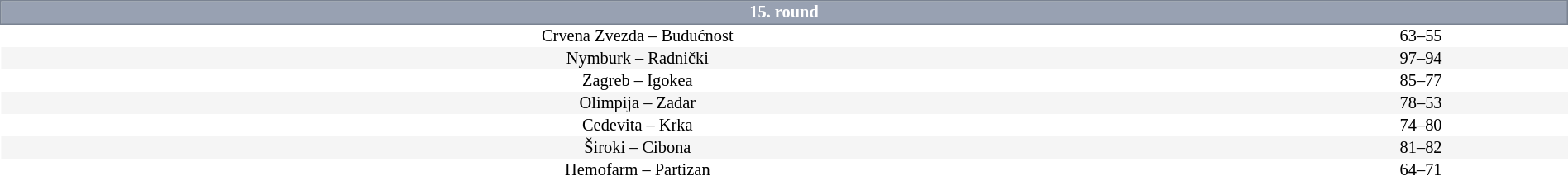<table border=0 cellspacing=0 cellpadding=1em style="font-size: 85%; border-collapse: collapse;" width=100%>
<tr>
<td colspan=5 bgcolor=#98A1B2 style="border:1px solid #7A8392; text-align:center; color:#FFFFFF;"><strong>15. round</strong></td>
</tr>
<tr align=center bgcolor=#FFFFFF>
<td>Crvena Zvezda – Budućnost</td>
<td>63–55</td>
</tr>
<tr align=center bgcolor=#f5f5f5>
<td>Nymburk – Radnički</td>
<td>97–94</td>
</tr>
<tr align=center bgcolor=#FFFFFF>
<td>Zagreb – Igokea</td>
<td>85–77</td>
</tr>
<tr align=center bgcolor=#f5f5f5>
<td>Olimpija – Zadar</td>
<td>78–53</td>
</tr>
<tr align=center bgcolor=#FFFFFF>
<td>Cedevita – Krka</td>
<td>74–80</td>
</tr>
<tr align=center bgcolor=#f5f5f5>
<td>Široki – Cibona</td>
<td>81–82</td>
</tr>
<tr align=center bgcolor=#FFFFFF>
<td>Hemofarm – Partizan</td>
<td>64–71</td>
</tr>
</table>
